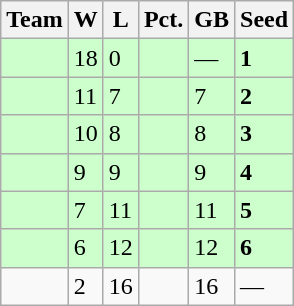<table class=wikitable>
<tr>
<th>Team</th>
<th>W</th>
<th>L</th>
<th>Pct.</th>
<th>GB</th>
<th>Seed</th>
</tr>
<tr bgcolor="#ccffcc">
<td></td>
<td>18</td>
<td>0</td>
<td></td>
<td>—</td>
<td><strong>1</strong></td>
</tr>
<tr bgcolor="#ccffcc">
<td></td>
<td>11</td>
<td>7</td>
<td></td>
<td>7</td>
<td><strong>2</strong></td>
</tr>
<tr bgcolor="#ccffcc">
<td></td>
<td>10</td>
<td>8</td>
<td></td>
<td>8</td>
<td><strong>3</strong></td>
</tr>
<tr bgcolor="#ccffcc">
<td></td>
<td>9</td>
<td>9</td>
<td></td>
<td>9</td>
<td><strong>4</strong></td>
</tr>
<tr bgcolor="#ccffcc">
<td></td>
<td>7</td>
<td>11</td>
<td></td>
<td>11</td>
<td><strong>5</strong></td>
</tr>
<tr bgcolor="#ccffcc">
<td></td>
<td>6</td>
<td>12</td>
<td></td>
<td>12</td>
<td><strong>6</strong></td>
</tr>
<tr>
<td></td>
<td>2</td>
<td>16</td>
<td></td>
<td>16</td>
<td>—</td>
</tr>
</table>
